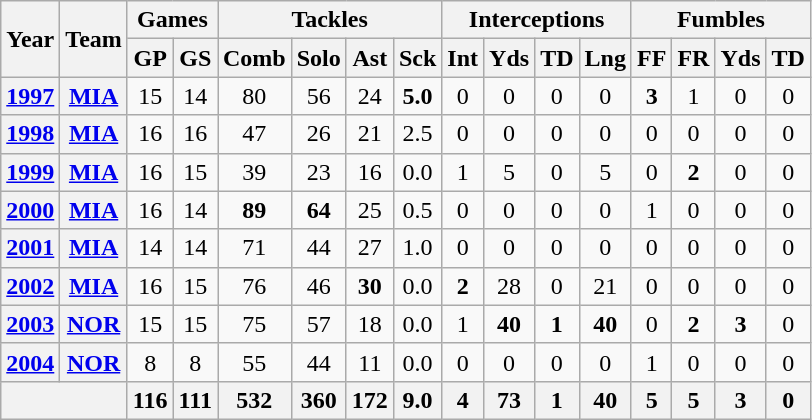<table class="wikitable" style="text-align:center">
<tr>
<th rowspan="2">Year</th>
<th rowspan="2">Team</th>
<th colspan="2">Games</th>
<th colspan="4">Tackles</th>
<th colspan="4">Interceptions</th>
<th colspan="4">Fumbles</th>
</tr>
<tr>
<th>GP</th>
<th>GS</th>
<th>Comb</th>
<th>Solo</th>
<th>Ast</th>
<th>Sck</th>
<th>Int</th>
<th>Yds</th>
<th>TD</th>
<th>Lng</th>
<th>FF</th>
<th>FR</th>
<th>Yds</th>
<th>TD</th>
</tr>
<tr>
<th><a href='#'>1997</a></th>
<th><a href='#'>MIA</a></th>
<td>15</td>
<td>14</td>
<td>80</td>
<td>56</td>
<td>24</td>
<td><strong>5.0</strong></td>
<td>0</td>
<td>0</td>
<td>0</td>
<td>0</td>
<td><strong>3</strong></td>
<td>1</td>
<td>0</td>
<td>0</td>
</tr>
<tr>
<th><a href='#'>1998</a></th>
<th><a href='#'>MIA</a></th>
<td>16</td>
<td>16</td>
<td>47</td>
<td>26</td>
<td>21</td>
<td>2.5</td>
<td>0</td>
<td>0</td>
<td>0</td>
<td>0</td>
<td>0</td>
<td>0</td>
<td>0</td>
<td>0</td>
</tr>
<tr>
<th><a href='#'>1999</a></th>
<th><a href='#'>MIA</a></th>
<td>16</td>
<td>15</td>
<td>39</td>
<td>23</td>
<td>16</td>
<td>0.0</td>
<td>1</td>
<td>5</td>
<td>0</td>
<td>5</td>
<td>0</td>
<td><strong>2</strong></td>
<td>0</td>
<td>0</td>
</tr>
<tr>
<th><a href='#'>2000</a></th>
<th><a href='#'>MIA</a></th>
<td>16</td>
<td>14</td>
<td><strong>89</strong></td>
<td><strong>64</strong></td>
<td>25</td>
<td>0.5</td>
<td>0</td>
<td>0</td>
<td>0</td>
<td>0</td>
<td>1</td>
<td>0</td>
<td>0</td>
<td>0</td>
</tr>
<tr>
<th><a href='#'>2001</a></th>
<th><a href='#'>MIA</a></th>
<td>14</td>
<td>14</td>
<td>71</td>
<td>44</td>
<td>27</td>
<td>1.0</td>
<td>0</td>
<td>0</td>
<td>0</td>
<td>0</td>
<td>0</td>
<td>0</td>
<td>0</td>
<td>0</td>
</tr>
<tr>
<th><a href='#'>2002</a></th>
<th><a href='#'>MIA</a></th>
<td>16</td>
<td>15</td>
<td>76</td>
<td>46</td>
<td><strong>30</strong></td>
<td>0.0</td>
<td><strong>2</strong></td>
<td>28</td>
<td>0</td>
<td>21</td>
<td>0</td>
<td>0</td>
<td>0</td>
<td>0</td>
</tr>
<tr>
<th><a href='#'>2003</a></th>
<th><a href='#'>NOR</a></th>
<td>15</td>
<td>15</td>
<td>75</td>
<td>57</td>
<td>18</td>
<td>0.0</td>
<td>1</td>
<td><strong>40</strong></td>
<td><strong>1</strong></td>
<td><strong>40</strong></td>
<td>0</td>
<td><strong>2</strong></td>
<td><strong>3</strong></td>
<td>0</td>
</tr>
<tr>
<th><a href='#'>2004</a></th>
<th><a href='#'>NOR</a></th>
<td>8</td>
<td>8</td>
<td>55</td>
<td>44</td>
<td>11</td>
<td>0.0</td>
<td>0</td>
<td>0</td>
<td>0</td>
<td>0</td>
<td>1</td>
<td>0</td>
<td>0</td>
<td>0</td>
</tr>
<tr>
<th colspan="2"></th>
<th>116</th>
<th>111</th>
<th>532</th>
<th>360</th>
<th>172</th>
<th>9.0</th>
<th>4</th>
<th>73</th>
<th>1</th>
<th>40</th>
<th>5</th>
<th>5</th>
<th>3</th>
<th>0</th>
</tr>
</table>
